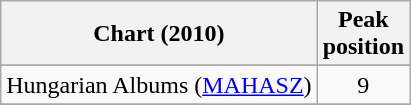<table class="wikitable sortable">
<tr>
<th>Chart (2010)</th>
<th>Peak<br>position</th>
</tr>
<tr>
</tr>
<tr>
</tr>
<tr>
</tr>
<tr>
<td>Hungarian Albums (<a href='#'>MAHASZ</a>)</td>
<td style="text-align:center;">9</td>
</tr>
<tr>
</tr>
<tr>
</tr>
<tr>
</tr>
<tr>
</tr>
</table>
